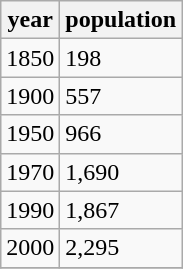<table class="wikitable">
<tr>
<th>year</th>
<th>population</th>
</tr>
<tr>
<td>1850</td>
<td>198</td>
</tr>
<tr>
<td>1900</td>
<td>557</td>
</tr>
<tr>
<td>1950</td>
<td>966</td>
</tr>
<tr>
<td>1970</td>
<td>1,690</td>
</tr>
<tr>
<td>1990</td>
<td>1,867</td>
</tr>
<tr>
<td>2000</td>
<td>2,295</td>
</tr>
<tr>
</tr>
</table>
